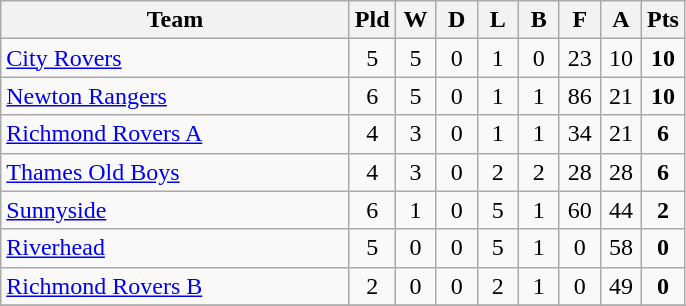<table class="wikitable" style="text-align:center;">
<tr>
<th width=225>Team</th>
<th width=20 abbr="Played">Pld</th>
<th width=20 abbr="Won">W</th>
<th width=20 abbr="Drawn">D</th>
<th width=20 abbr="Lost">L</th>
<th width=20 abbr="Bye">B</th>
<th width=20 abbr="For">F</th>
<th width=20 abbr="Against">A</th>
<th width=20 abbr="Points">Pts</th>
</tr>
<tr>
<td style="text-align:left;"><a href='#'>City Rovers</a></td>
<td>5</td>
<td>5</td>
<td>0</td>
<td>1</td>
<td>0</td>
<td>23</td>
<td>10</td>
<td><strong>10</strong></td>
</tr>
<tr>
<td style="text-align:left;"><a href='#'>Newton Rangers</a></td>
<td>6</td>
<td>5</td>
<td>0</td>
<td>1</td>
<td>1</td>
<td>86</td>
<td>21</td>
<td><strong>10</strong></td>
</tr>
<tr>
<td style="text-align:left;"><a href='#'>Richmond Rovers A</a></td>
<td>4</td>
<td>3</td>
<td>0</td>
<td>1</td>
<td>1</td>
<td>34</td>
<td>21</td>
<td><strong>6</strong></td>
</tr>
<tr>
<td style="text-align:left;"><a href='#'>Thames Old Boys</a></td>
<td>4</td>
<td>3</td>
<td>0</td>
<td>2</td>
<td>2</td>
<td>28</td>
<td>28</td>
<td><strong>6</strong></td>
</tr>
<tr>
<td style="text-align:left;"><a href='#'>Sunnyside</a></td>
<td>6</td>
<td>1</td>
<td>0</td>
<td>5</td>
<td>1</td>
<td>60</td>
<td>44</td>
<td><strong>2</strong></td>
</tr>
<tr>
<td style="text-align:left;"><a href='#'>Riverhead</a></td>
<td>5</td>
<td>0</td>
<td>0</td>
<td>5</td>
<td>1</td>
<td>0</td>
<td>58</td>
<td><strong>0</strong></td>
</tr>
<tr>
<td style="text-align:left;"><a href='#'>Richmond Rovers B</a></td>
<td>2</td>
<td>0</td>
<td>0</td>
<td>2</td>
<td>1</td>
<td>0</td>
<td>49</td>
<td><strong>0</strong></td>
</tr>
<tr>
</tr>
</table>
